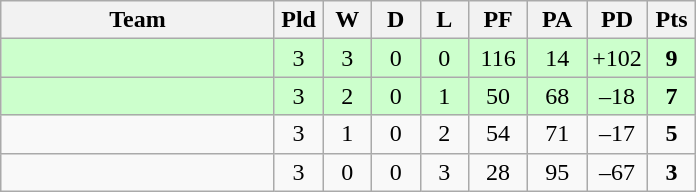<table class="wikitable" style="text-align:center;">
<tr>
<th width=175>Team</th>
<th width=25 abbr="Played">Pld</th>
<th width=25 abbr="Won">W</th>
<th width=25 abbr="Drawn">D</th>
<th width=25 abbr="Lost">L</th>
<th width=32 abbr="Points for">PF</th>
<th width=32 abbr="Points against">PA</th>
<th width=32 abbr="Points difference">PD</th>
<th width=25 abbr="Points">Pts</th>
</tr>
<tr bgcolor=ccffcc>
<td align=left></td>
<td>3</td>
<td>3</td>
<td>0</td>
<td>0</td>
<td>116</td>
<td>14</td>
<td>+102</td>
<td><strong>9</strong></td>
</tr>
<tr bgcolor=ccffcc>
<td align=left></td>
<td>3</td>
<td>2</td>
<td>0</td>
<td>1</td>
<td>50</td>
<td>68</td>
<td>–18</td>
<td><strong>7</strong></td>
</tr>
<tr>
<td align=left></td>
<td>3</td>
<td>1</td>
<td>0</td>
<td>2</td>
<td>54</td>
<td>71</td>
<td>–17</td>
<td><strong>5</strong></td>
</tr>
<tr>
<td align=left></td>
<td>3</td>
<td>0</td>
<td>0</td>
<td>3</td>
<td>28</td>
<td>95</td>
<td>–67</td>
<td><strong>3</strong></td>
</tr>
</table>
